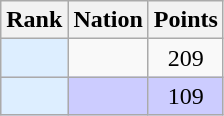<table class="wikitable sortable" style="text-align:center">
<tr>
<th>Rank</th>
<th>Nation</th>
<th>Points</th>
</tr>
<tr>
<td bgcolor = DDEEFF></td>
<td align=left></td>
<td>209</td>
</tr>
<tr style="background-color:#ccccff">
<td bgcolor = DDEEFF></td>
<td align=left></td>
<td>109</td>
</tr>
</table>
